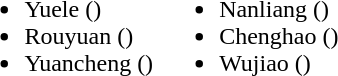<table>
<tr>
<td valign="top"><br><ul><li>Yuele ()</li><li>Rouyuan  ()</li><li>Yuancheng ()</li></ul></td>
<td valign="top"><br><ul><li>Nanliang ()</li><li>Chenghao ()</li><li>Wujiao  ()</li></ul></td>
</tr>
</table>
